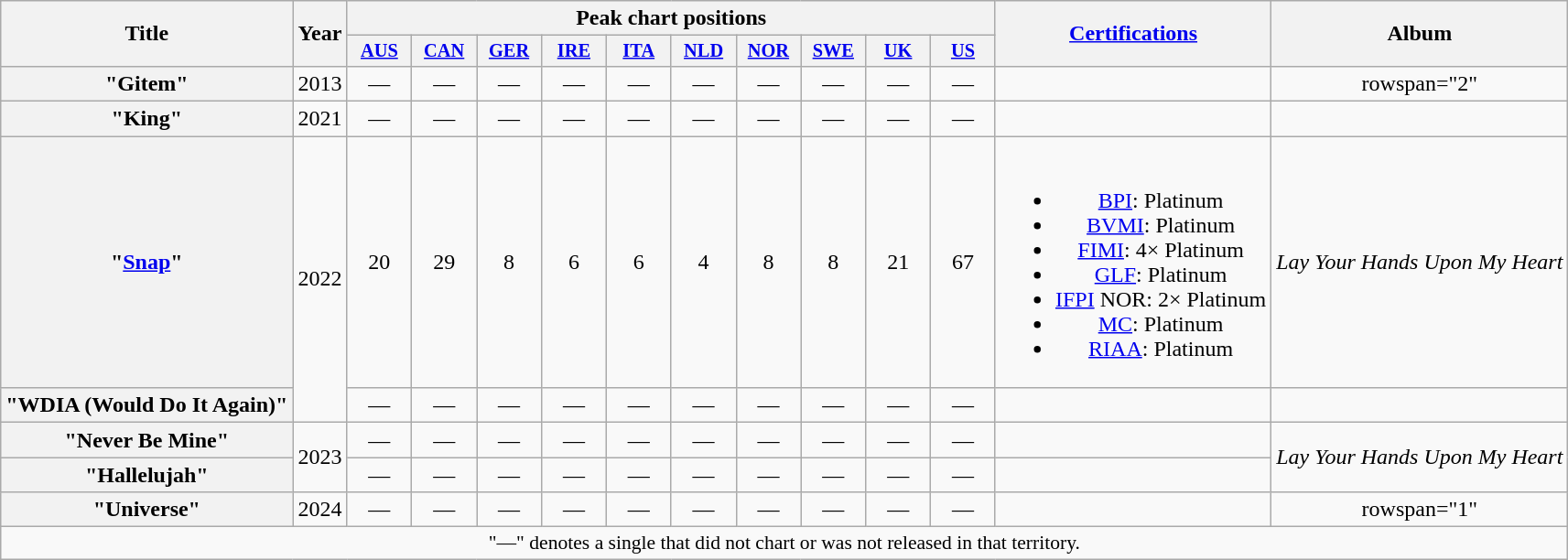<table class="wikitable plainrowheaders" style="text-align:center;">
<tr>
<th scope="col" rowspan="2">Title</th>
<th scope="col" rowspan="2">Year</th>
<th scope="col" colspan="10">Peak chart positions</th>
<th scope="col" rowspan="2"><a href='#'>Certifications</a></th>
<th scope="col" rowspan="2">Album</th>
</tr>
<tr>
<th style="width:3em;font-size:85%"><a href='#'>AUS</a><br></th>
<th style="width:3em;font-size:85%"><a href='#'>CAN</a><br></th>
<th style="width:3em;font-size:85%"><a href='#'>GER</a><br></th>
<th style="width:3em;font-size:85%"><a href='#'>IRE</a><br></th>
<th style="width:3em;font-size:85%"><a href='#'>ITA</a><br></th>
<th style="width:3em;font-size:85%"><a href='#'>NLD</a><br></th>
<th style="width:3em;font-size:85%"><a href='#'>NOR</a><br></th>
<th style="width:3em;font-size:85%"><a href='#'>SWE</a><br></th>
<th style="width:3em;font-size:85%"><a href='#'>UK</a><br></th>
<th style="width:3em;font-size:85%"><a href='#'>US</a><br></th>
</tr>
<tr>
<th scope="row">"Gitem"</th>
<td>2013</td>
<td>—</td>
<td>—</td>
<td>—</td>
<td>—</td>
<td>—</td>
<td>—</td>
<td>—</td>
<td>—</td>
<td>—</td>
<td>—</td>
<td></td>
<td>rowspan="2" </td>
</tr>
<tr>
<th scope="row">"King"<br></th>
<td>2021</td>
<td>—</td>
<td>—</td>
<td>—</td>
<td>—</td>
<td>—</td>
<td>—</td>
<td>—</td>
<td>—</td>
<td>—</td>
<td>—</td>
<td></td>
</tr>
<tr>
<th scope="row">"<a href='#'>Snap</a>"</th>
<td rowspan="2">2022</td>
<td>20</td>
<td>29</td>
<td>8</td>
<td>6</td>
<td>6</td>
<td>4</td>
<td>8</td>
<td>8</td>
<td>21</td>
<td>67</td>
<td><br><ul><li><a href='#'>BPI</a>: Platinum</li><li><a href='#'>BVMI</a>: Platinum</li><li><a href='#'>FIMI</a>: 4× Platinum</li><li><a href='#'>GLF</a>: Platinum</li><li><a href='#'>IFPI</a> NOR: 2× Platinum</li><li><a href='#'>MC</a>: Platinum</li><li><a href='#'>RIAA</a>: Platinum</li></ul></td>
<td><em>Lay Your Hands Upon My Heart</em></td>
</tr>
<tr>
<th scope="row">"WDIA (Would Do It Again)"<br></th>
<td>—</td>
<td>—</td>
<td>—</td>
<td>—</td>
<td>—</td>
<td>—</td>
<td>—</td>
<td>—</td>
<td>—</td>
<td>—</td>
<td></td>
<td></td>
</tr>
<tr>
<th scope="row">"Never Be Mine"</th>
<td rowspan="2">2023</td>
<td>—</td>
<td>—</td>
<td>—</td>
<td>—</td>
<td>—</td>
<td>—</td>
<td>—</td>
<td>—</td>
<td>—</td>
<td>—</td>
<td></td>
<td rowspan="2"><em>Lay Your Hands Upon My Heart</em></td>
</tr>
<tr>
<th scope="row">"Hallelujah"</th>
<td>—</td>
<td>—</td>
<td>—</td>
<td>—</td>
<td>—</td>
<td>—</td>
<td>—</td>
<td>—</td>
<td>—</td>
<td>—</td>
</tr>
<tr>
<th scope="row">"Universe"</th>
<td>2024</td>
<td>—</td>
<td>—</td>
<td>—</td>
<td>—</td>
<td>—</td>
<td>—</td>
<td>—</td>
<td>—</td>
<td>—</td>
<td>—</td>
<td></td>
<td>rowspan="1" </td>
</tr>
<tr>
<td colspan="17" style="font-size:90%">"—" denotes a single that did not chart or was not released in that territory.</td>
</tr>
</table>
